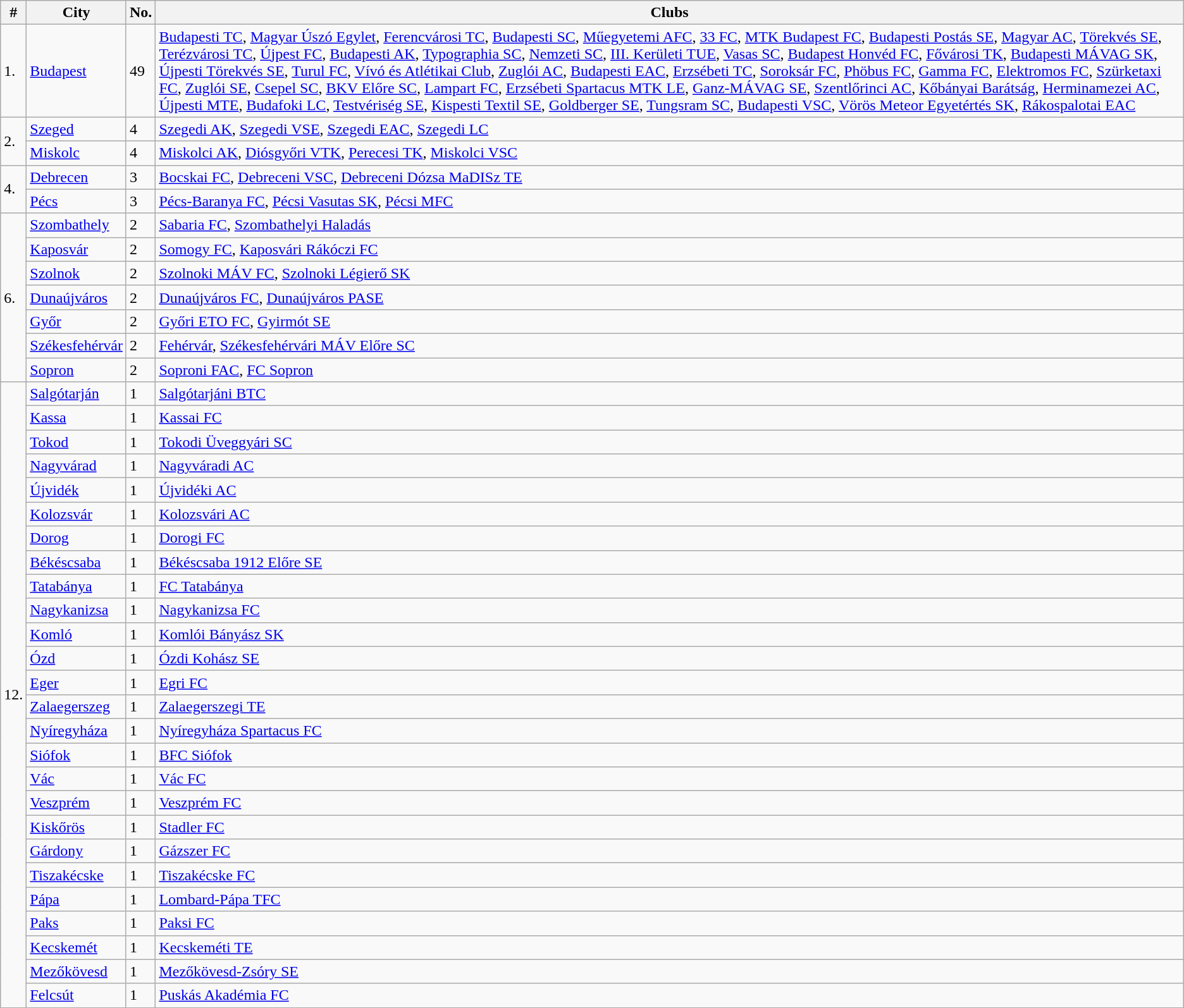<table class="wikitable">
<tr>
<th>#</th>
<th>City</th>
<th>No.</th>
<th>Clubs</th>
</tr>
<tr>
<td>1.</td>
<td><a href='#'>Budapest</a></td>
<td>49</td>
<td><a href='#'>Budapesti TC</a>, <a href='#'>Magyar Úszó Egylet</a>, <a href='#'>Ferencvárosi TC</a>, <a href='#'>Budapesti SC</a>, <a href='#'>Műegyetemi AFC</a>, <a href='#'>33 FC</a>, <a href='#'>MTK Budapest FC</a>, <a href='#'>Budapesti Postás SE</a>, <a href='#'>Magyar AC</a>, <a href='#'>Törekvés SE</a>, <a href='#'>Terézvárosi TC</a>, <a href='#'>Újpest FC</a>, <a href='#'>Budapesti AK</a>, <a href='#'>Typographia SC</a>, <a href='#'>Nemzeti SC</a>, <a href='#'>III. Kerületi TUE</a>, <a href='#'>Vasas SC</a>, <a href='#'>Budapest Honvéd FC</a>, <a href='#'>Fővárosi TK</a>, <a href='#'>Budapesti MÁVAG SK</a>, <a href='#'>Újpesti Törekvés SE</a>, <a href='#'>Turul FC</a>, <a href='#'>Vívó és Atlétikai Club</a>, <a href='#'>Zuglói AC</a>, <a href='#'>Budapesti EAC</a>, <a href='#'>Erzsébeti TC</a>, <a href='#'>Soroksár FC</a>, <a href='#'>Phöbus FC</a>, <a href='#'>Gamma FC</a>, <a href='#'>Elektromos FC</a>, <a href='#'>Szürketaxi FC</a>, <a href='#'>Zuglói SE</a>, <a href='#'>Csepel SC</a>, <a href='#'>BKV Előre SC</a>, <a href='#'>Lampart FC</a>, <a href='#'>Erzsébeti Spartacus MTK LE</a>, <a href='#'>Ganz-MÁVAG SE</a>, <a href='#'>Szentlőrinci AC</a>, <a href='#'>Kőbányai Barátság</a>, <a href='#'>Herminamezei AC</a>, <a href='#'>Újpesti MTE</a>, <a href='#'>Budafoki LC</a>, <a href='#'>Testvériség SE</a>, <a href='#'>Kispesti Textil SE</a>, <a href='#'>Goldberger SE</a>, <a href='#'>Tungsram SC</a>, <a href='#'>Budapesti VSC</a>, <a href='#'>Vörös Meteor Egyetértés SK</a>, <a href='#'>Rákospalotai EAC</a></td>
</tr>
<tr>
<td rowspan="2">2.</td>
<td><a href='#'>Szeged</a></td>
<td>4</td>
<td><a href='#'>Szegedi AK</a>, <a href='#'>Szegedi VSE</a>, <a href='#'>Szegedi EAC</a>, <a href='#'>Szegedi LC</a></td>
</tr>
<tr>
<td><a href='#'>Miskolc</a></td>
<td>4</td>
<td><a href='#'>Miskolci AK</a>, <a href='#'>Diósgyőri VTK</a>, <a href='#'>Perecesi TK</a>, <a href='#'>Miskolci VSC</a></td>
</tr>
<tr>
<td rowspan="2">4.</td>
<td><a href='#'>Debrecen</a></td>
<td>3</td>
<td><a href='#'>Bocskai FC</a>, <a href='#'>Debreceni VSC</a>, <a href='#'>Debreceni Dózsa MaDISz TE</a></td>
</tr>
<tr>
<td><a href='#'>Pécs</a></td>
<td>3</td>
<td><a href='#'>Pécs-Baranya FC</a>, <a href='#'>Pécsi Vasutas SK</a>, <a href='#'>Pécsi MFC</a></td>
</tr>
<tr>
<td rowspan="7">6.</td>
<td><a href='#'>Szombathely</a></td>
<td>2</td>
<td><a href='#'>Sabaria FC</a>, <a href='#'>Szombathelyi Haladás</a></td>
</tr>
<tr>
<td><a href='#'>Kaposvár</a></td>
<td>2</td>
<td><a href='#'>Somogy FC</a>, <a href='#'>Kaposvári Rákóczi FC</a></td>
</tr>
<tr>
<td><a href='#'>Szolnok</a></td>
<td>2</td>
<td><a href='#'>Szolnoki MÁV FC</a>, <a href='#'>Szolnoki Légierő SK</a></td>
</tr>
<tr>
<td><a href='#'>Dunaújváros</a></td>
<td>2</td>
<td><a href='#'>Dunaújváros FC</a>, <a href='#'>Dunaújváros PASE</a></td>
</tr>
<tr>
<td><a href='#'>Győr</a></td>
<td>2</td>
<td><a href='#'>Győri ETO FC</a>, <a href='#'>Gyirmót SE</a></td>
</tr>
<tr>
<td><a href='#'>Székesfehérvár</a></td>
<td>2</td>
<td><a href='#'>Fehérvár</a>, <a href='#'>Székesfehérvári MÁV Előre SC</a></td>
</tr>
<tr>
<td><a href='#'>Sopron</a></td>
<td>2</td>
<td><a href='#'>Soproni FAC</a>, <a href='#'>FC Sopron</a></td>
</tr>
<tr>
<td rowspan="26">12.</td>
<td><a href='#'>Salgótarján</a></td>
<td>1</td>
<td><a href='#'>Salgótarjáni BTC</a></td>
</tr>
<tr>
<td><a href='#'>Kassa</a></td>
<td>1</td>
<td><a href='#'>Kassai FC</a></td>
</tr>
<tr>
<td><a href='#'>Tokod</a></td>
<td>1</td>
<td><a href='#'>Tokodi Üveggyári SC</a></td>
</tr>
<tr>
<td><a href='#'>Nagyvárad</a></td>
<td>1</td>
<td><a href='#'>Nagyváradi AC</a></td>
</tr>
<tr>
<td><a href='#'>Újvidék</a></td>
<td>1</td>
<td><a href='#'>Újvidéki AC</a></td>
</tr>
<tr>
<td><a href='#'>Kolozsvár</a></td>
<td>1</td>
<td><a href='#'>Kolozsvári AC</a></td>
</tr>
<tr>
<td><a href='#'>Dorog</a></td>
<td>1</td>
<td><a href='#'>Dorogi FC</a></td>
</tr>
<tr>
<td><a href='#'>Békéscsaba</a></td>
<td>1</td>
<td><a href='#'>Békéscsaba 1912 Előre SE</a></td>
</tr>
<tr>
<td><a href='#'>Tatabánya</a></td>
<td>1</td>
<td><a href='#'>FC Tatabánya</a></td>
</tr>
<tr>
<td><a href='#'>Nagykanizsa</a></td>
<td>1</td>
<td><a href='#'>Nagykanizsa FC</a></td>
</tr>
<tr>
<td><a href='#'>Komló</a></td>
<td>1</td>
<td><a href='#'>Komlói Bányász SK</a></td>
</tr>
<tr>
<td><a href='#'>Ózd</a></td>
<td>1</td>
<td><a href='#'>Ózdi Kohász SE</a></td>
</tr>
<tr>
<td><a href='#'>Eger</a></td>
<td>1</td>
<td><a href='#'>Egri FC</a></td>
</tr>
<tr>
<td><a href='#'>Zalaegerszeg</a></td>
<td>1</td>
<td><a href='#'>Zalaegerszegi TE</a></td>
</tr>
<tr>
<td><a href='#'>Nyíregyháza</a></td>
<td>1</td>
<td><a href='#'>Nyíregyháza Spartacus FC</a></td>
</tr>
<tr>
<td><a href='#'>Siófok</a></td>
<td>1</td>
<td><a href='#'>BFC Siófok</a></td>
</tr>
<tr>
<td><a href='#'>Vác</a></td>
<td>1</td>
<td><a href='#'>Vác FC</a></td>
</tr>
<tr>
<td><a href='#'>Veszprém</a></td>
<td>1</td>
<td><a href='#'>Veszprém FC</a></td>
</tr>
<tr>
<td><a href='#'>Kiskőrös</a></td>
<td>1</td>
<td><a href='#'>Stadler FC</a></td>
</tr>
<tr>
<td><a href='#'>Gárdony</a></td>
<td>1</td>
<td><a href='#'>Gázszer FC</a></td>
</tr>
<tr>
<td><a href='#'>Tiszakécske</a></td>
<td>1</td>
<td><a href='#'>Tiszakécske FC</a></td>
</tr>
<tr>
<td><a href='#'>Pápa</a></td>
<td>1</td>
<td><a href='#'>Lombard-Pápa TFC</a></td>
</tr>
<tr>
<td><a href='#'>Paks</a></td>
<td>1</td>
<td><a href='#'>Paksi FC</a></td>
</tr>
<tr>
<td><a href='#'>Kecskemét</a></td>
<td>1</td>
<td><a href='#'>Kecskeméti TE</a></td>
</tr>
<tr>
<td><a href='#'>Mezőkövesd</a></td>
<td>1</td>
<td><a href='#'>Mezőkövesd-Zsóry SE</a></td>
</tr>
<tr>
<td><a href='#'>Felcsút</a></td>
<td>1</td>
<td><a href='#'>Puskás Akadémia FC</a></td>
</tr>
</table>
